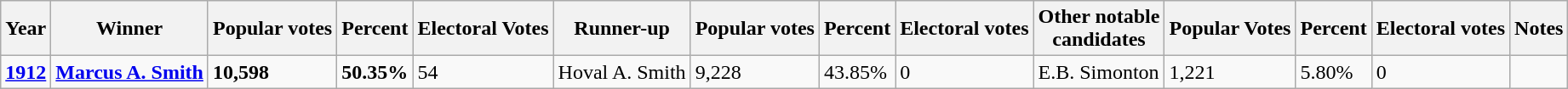<table class="wikitable sortable">
<tr>
<th data-sort-type="number">Year</th>
<th>Winner</th>
<th data-sort-type="number">Popular votes</th>
<th data-sort-type="number">Percent</th>
<th>Electoral Votes</th>
<th>Runner-up</th>
<th data-sort-type="number">Popular votes</th>
<th data-sort-type="number">Percent</th>
<th>Electoral votes</th>
<th>Other notable<br>candidates</th>
<th data-sort-type="number">Popular Votes</th>
<th data-sort-type="number">Percent</th>
<th>Electoral votes</th>
<th class="unsortable">Notes</th>
</tr>
<tr>
<td><strong><a href='#'>1912</a></strong></td>
<td><strong><a href='#'>Marcus A. Smith</a></strong></td>
<td><strong>10,598</strong></td>
<td><strong>50.35%</strong></td>
<td>54</td>
<td>Hoval A. Smith</td>
<td>9,228</td>
<td>43.85%</td>
<td>0</td>
<td>E.B. Simonton</td>
<td>1,221</td>
<td>5.80%</td>
<td>0</td>
<td></td>
</tr>
</table>
